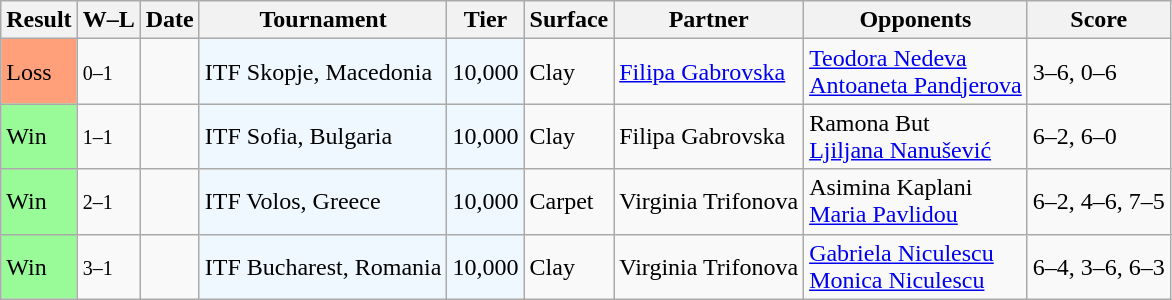<table class="sortable wikitable">
<tr>
<th>Result</th>
<th class="unsortable">W–L</th>
<th>Date</th>
<th>Tournament</th>
<th>Tier</th>
<th>Surface</th>
<th>Partner</th>
<th>Opponents</th>
<th class="unsortable">Score</th>
</tr>
<tr>
<td style="background:#ffa07a;">Loss</td>
<td><small>0–1</small></td>
<td></td>
<td style="background:#f0f8ff;">ITF Skopje, Macedonia</td>
<td style="background:#f0f8ff;">10,000</td>
<td>Clay</td>
<td> <a href='#'>Filipa Gabrovska</a></td>
<td> <a href='#'>Teodora Nedeva</a> <br>  <a href='#'>Antoaneta Pandjerova</a></td>
<td>3–6, 0–6</td>
</tr>
<tr>
<td style="background:#98fb98;">Win</td>
<td><small>1–1</small></td>
<td></td>
<td style="background:#f0f8ff;">ITF Sofia, Bulgaria</td>
<td style="background:#f0f8ff;">10,000</td>
<td>Clay</td>
<td> Filipa Gabrovska</td>
<td> Ramona But <br>  <a href='#'>Ljiljana Nanušević</a></td>
<td>6–2, 6–0</td>
</tr>
<tr>
<td style="background:#98fb98;">Win</td>
<td><small>2–1</small></td>
<td></td>
<td style="background:#f0f8ff;">ITF Volos, Greece</td>
<td style="background:#f0f8ff;">10,000</td>
<td>Carpet</td>
<td> Virginia Trifonova</td>
<td> Asimina Kaplani <br>  <a href='#'>Maria Pavlidou</a></td>
<td>6–2, 4–6, 7–5</td>
</tr>
<tr>
<td style="background:#98fb98;">Win</td>
<td><small>3–1</small></td>
<td></td>
<td style="background:#f0f8ff;">ITF Bucharest, Romania</td>
<td style="background:#f0f8ff;">10,000</td>
<td>Clay</td>
<td> Virginia Trifonova</td>
<td> <a href='#'>Gabriela Niculescu</a> <br>  <a href='#'>Monica Niculescu</a></td>
<td>6–4, 3–6, 6–3</td>
</tr>
</table>
